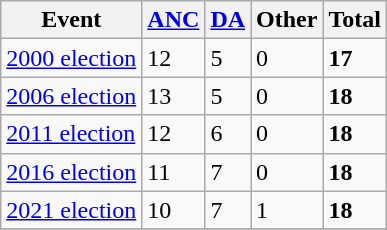<table class="wikitable">
<tr>
<th>Event</th>
<th><a href='#'>ANC</a></th>
<th><a href='#'>DA</a></th>
<th>Other</th>
<th>Total</th>
</tr>
<tr>
<td><a href='#'>2000 election</a></td>
<td>12</td>
<td>5</td>
<td>0</td>
<td><strong>17</strong></td>
</tr>
<tr>
<td><a href='#'>2006 election</a></td>
<td>13</td>
<td>5</td>
<td>0</td>
<td><strong>18</strong></td>
</tr>
<tr>
<td><a href='#'>2011 election</a></td>
<td>12</td>
<td>6</td>
<td>0</td>
<td><strong>18</strong></td>
</tr>
<tr>
<td><a href='#'>2016 election</a></td>
<td>11</td>
<td>7</td>
<td>0</td>
<td><strong>18</strong></td>
</tr>
<tr>
<td><a href='#'>2021 election</a></td>
<td>10</td>
<td>7</td>
<td>1</td>
<td><strong>18</strong></td>
</tr>
<tr>
</tr>
</table>
